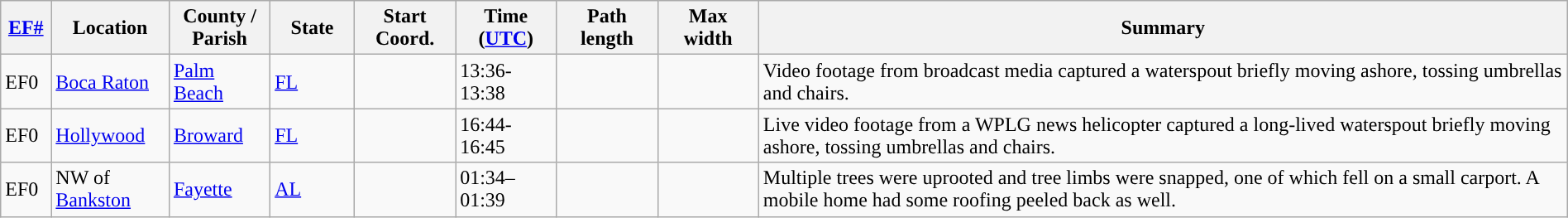<table class="wikitable sortable" style="width:100%;">
<tr>
<th scope="col"  style="width:3%; text-align:center;"><a href='#'>EF#</a></th>
<th scope="col"  style="width:7%; text-align:center;" class="unsortable">Location</th>
<th scope="col"  style="width:6%; text-align:center;" class="unsortable">County / Parish</th>
<th scope="col"  style="width:5%; text-align:center;">State</th>
<th scope="col"  style="width:6%; text-align:center;">Start Coord.</th>
<th scope="col"  style="width:6%; text-align:center;">Time (<a href='#'>UTC</a>)</th>
<th scope="col"  style="width:6%; text-align:center;">Path length</th>
<th scope="col"  style="width:6%; text-align:center;">Max width</th>
<th scope="col" class="unsortable" style="width:48%; text-align:center;">Summary</th>
</tr>
<tr>
<td>EF0</td>
<td><a href='#'>Boca Raton</a></td>
<td><a href='#'>Palm Beach</a></td>
<td><a href='#'>FL</a></td>
<td></td>
<td>13:36-13:38</td>
<td></td>
<td></td>
<td>Video footage from broadcast media captured a waterspout briefly moving ashore, tossing umbrellas and chairs.</td>
</tr>
<tr>
<td>EF0</td>
<td><a href='#'>Hollywood</a></td>
<td><a href='#'>Broward</a></td>
<td><a href='#'>FL</a></td>
<td></td>
<td>16:44-16:45</td>
<td></td>
<td></td>
<td>Live video footage from a WPLG news helicopter captured a long-lived waterspout briefly moving ashore, tossing umbrellas and chairs.</td>
</tr>
<tr>
<td>EF0</td>
<td>NW of <a href='#'>Bankston</a></td>
<td><a href='#'>Fayette</a></td>
<td><a href='#'>AL</a></td>
<td></td>
<td>01:34–01:39</td>
<td></td>
<td></td>
<td>Multiple trees were uprooted and tree limbs were snapped, one of which fell on a small carport. A mobile home had some roofing peeled back as well.</td>
</tr>
</table>
